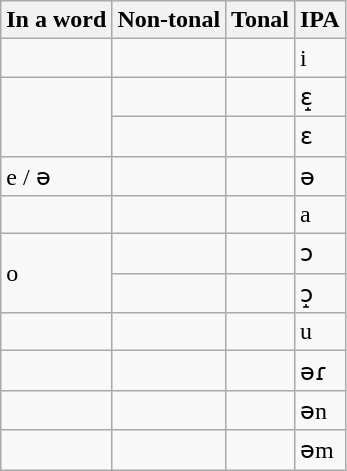<table class="wikitable">
<tr>
<th>In a word</th>
<th>Non-tonal</th>
<th>Tonal</th>
<th>IPA</th>
</tr>
<tr>
<td></td>
<td></td>
<td></td>
<td>i</td>
</tr>
<tr>
<td rowspan="2"></td>
<td></td>
<td></td>
<td>ɛ̝</td>
</tr>
<tr>
<td></td>
<td></td>
<td>ɛ</td>
</tr>
<tr>
<td>e / ə</td>
<td></td>
<td></td>
<td>ə</td>
</tr>
<tr>
<td></td>
<td></td>
<td></td>
<td>a</td>
</tr>
<tr>
<td rowspan="2">o</td>
<td></td>
<td></td>
<td>ɔ</td>
</tr>
<tr>
<td></td>
<td></td>
<td>ɔ̝</td>
</tr>
<tr>
<td></td>
<td></td>
<td></td>
<td>u</td>
</tr>
<tr>
<td></td>
<td></td>
<td></td>
<td>əɾ</td>
</tr>
<tr>
<td></td>
<td></td>
<td></td>
<td>ən</td>
</tr>
<tr>
<td></td>
<td></td>
<td></td>
<td>əm</td>
</tr>
</table>
